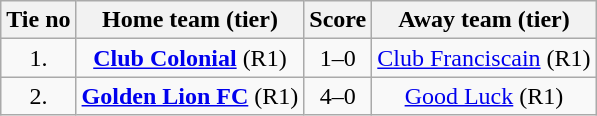<table class="wikitable" style="text-align: center">
<tr>
<th>Tie no</th>
<th>Home team (tier)</th>
<th>Score</th>
<th>Away team (tier)</th>
</tr>
<tr>
<td>1.</td>
<td> <strong><a href='#'>Club Colonial</a></strong> (R1)</td>
<td>1–0</td>
<td><a href='#'>Club Franciscain</a> (R1) </td>
</tr>
<tr>
<td>2.</td>
<td> <strong><a href='#'>Golden Lion FC</a></strong> (R1)</td>
<td>4–0</td>
<td><a href='#'>Good Luck</a> (R1) </td>
</tr>
</table>
